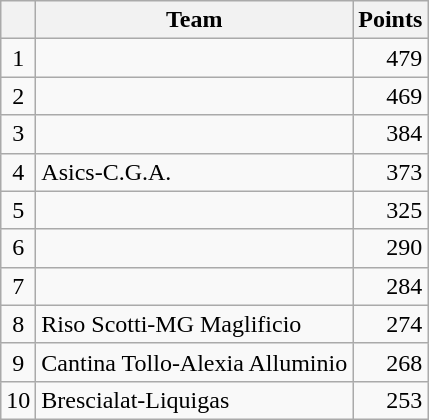<table class="wikitable">
<tr>
<th></th>
<th>Team</th>
<th>Points</th>
</tr>
<tr>
<td style="text-align:center;">1</td>
<td></td>
<td align="right">479</td>
</tr>
<tr>
<td style="text-align:center;">2</td>
<td></td>
<td align="right">469</td>
</tr>
<tr>
<td style="text-align:center;">3</td>
<td></td>
<td align="right">384</td>
</tr>
<tr>
<td style="text-align:center;">4</td>
<td>Asics-C.G.A.</td>
<td align="right">373</td>
</tr>
<tr>
<td style="text-align:center;">5</td>
<td></td>
<td align="right">325</td>
</tr>
<tr>
<td style="text-align:center;">6</td>
<td></td>
<td align="right">290</td>
</tr>
<tr>
<td style="text-align:center;">7</td>
<td></td>
<td align="right">284</td>
</tr>
<tr>
<td style="text-align:center;">8</td>
<td>Riso Scotti-MG Maglificio</td>
<td align="right">274</td>
</tr>
<tr>
<td style="text-align:center;">9</td>
<td>Cantina Tollo-Alexia Alluminio</td>
<td align="right">268</td>
</tr>
<tr>
<td style="text-align:center;">10</td>
<td>Brescialat-Liquigas</td>
<td align="right">253</td>
</tr>
</table>
